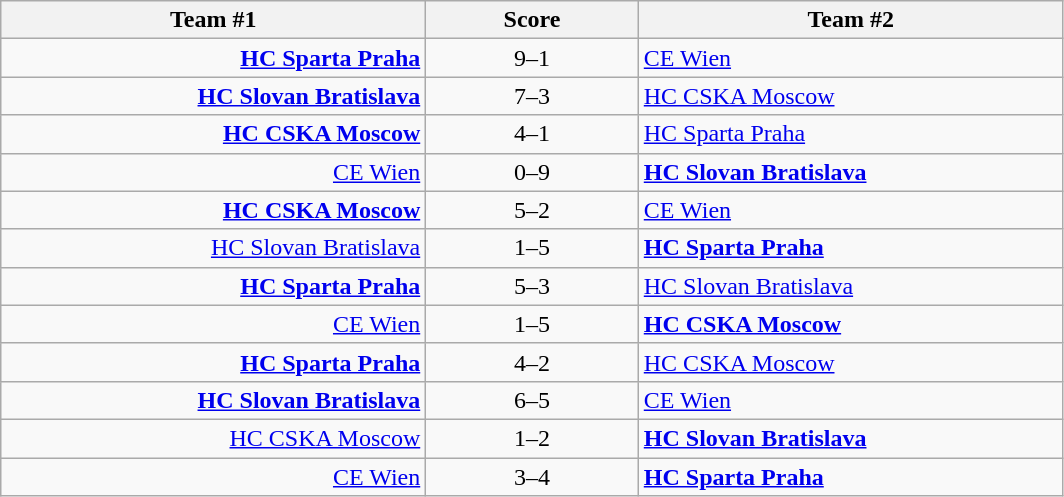<table class="wikitable" style="text-align: center;">
<tr>
<th width=22%>Team #1</th>
<th width=11%>Score</th>
<th width=22%>Team #2</th>
</tr>
<tr>
<td style="text-align: right;"><strong><a href='#'>HC Sparta Praha</a></strong> </td>
<td>9–1</td>
<td style="text-align: left;"> <a href='#'>CE Wien</a></td>
</tr>
<tr>
<td style="text-align: right;"><strong><a href='#'>HC Slovan Bratislava</a></strong> </td>
<td>7–3</td>
<td style="text-align: left;"> <a href='#'>HC CSKA Moscow</a></td>
</tr>
<tr>
<td style="text-align: right;"><strong><a href='#'>HC CSKA Moscow</a></strong> </td>
<td>4–1</td>
<td style="text-align: left;"> <a href='#'>HC Sparta Praha</a></td>
</tr>
<tr>
<td style="text-align: right;"><a href='#'>CE Wien</a> </td>
<td>0–9</td>
<td style="text-align: left;"> <strong><a href='#'>HC Slovan Bratislava</a></strong></td>
</tr>
<tr>
<td style="text-align: right;"><strong><a href='#'>HC CSKA Moscow</a></strong> </td>
<td>5–2</td>
<td style="text-align: left;"> <a href='#'>CE Wien</a></td>
</tr>
<tr>
<td style="text-align: right;"><a href='#'>HC Slovan Bratislava</a> </td>
<td>1–5</td>
<td style="text-align: left;"> <strong><a href='#'>HC Sparta Praha</a></strong></td>
</tr>
<tr>
<td style="text-align: right;"><strong><a href='#'>HC Sparta Praha</a></strong> </td>
<td>5–3</td>
<td style="text-align: left;"> <a href='#'>HC Slovan Bratislava</a></td>
</tr>
<tr>
<td style="text-align: right;"><a href='#'>CE Wien</a> </td>
<td>1–5</td>
<td style="text-align: left;"> <strong><a href='#'>HC CSKA Moscow</a></strong></td>
</tr>
<tr>
<td style="text-align: right;"><strong><a href='#'>HC Sparta Praha</a></strong> </td>
<td>4–2</td>
<td style="text-align: left;"> <a href='#'>HC CSKA Moscow</a></td>
</tr>
<tr>
<td style="text-align: right;"><strong><a href='#'>HC Slovan Bratislava</a></strong> </td>
<td>6–5</td>
<td style="text-align: left;"> <a href='#'>CE Wien</a></td>
</tr>
<tr>
<td style="text-align: right;"><a href='#'>HC CSKA Moscow</a> </td>
<td>1–2</td>
<td style="text-align: left;"> <strong><a href='#'>HC Slovan Bratislava</a></strong></td>
</tr>
<tr>
<td style="text-align: right;"><a href='#'>CE Wien</a> </td>
<td>3–4</td>
<td style="text-align: left;"> <strong><a href='#'>HC Sparta Praha</a></strong></td>
</tr>
</table>
